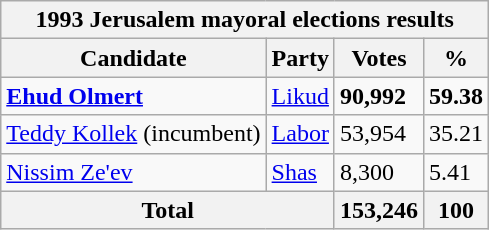<table class="wikitable sortable">
<tr>
<th colspan=4><strong>1993 Jerusalem mayoral elections results</strong></th>
</tr>
<tr>
<th>Candidate</th>
<th>Party</th>
<th>Votes</th>
<th>%</th>
</tr>
<tr>
<td><strong><a href='#'>Ehud Olmert</a></strong></td>
<td><a href='#'>Likud</a></td>
<td><strong>90,992</strong></td>
<td><strong>59.38</strong></td>
</tr>
<tr>
<td><a href='#'>Teddy Kollek</a> (incumbent)</td>
<td><a href='#'>Labor</a></td>
<td>53,954</td>
<td>35.21</td>
</tr>
<tr>
<td><a href='#'>Nissim Ze'ev</a></td>
<td><a href='#'>Shas</a></td>
<td>8,300</td>
<td>5.41</td>
</tr>
<tr>
<th colspan=2>Total</th>
<th>153,246</th>
<th>100</th>
</tr>
</table>
